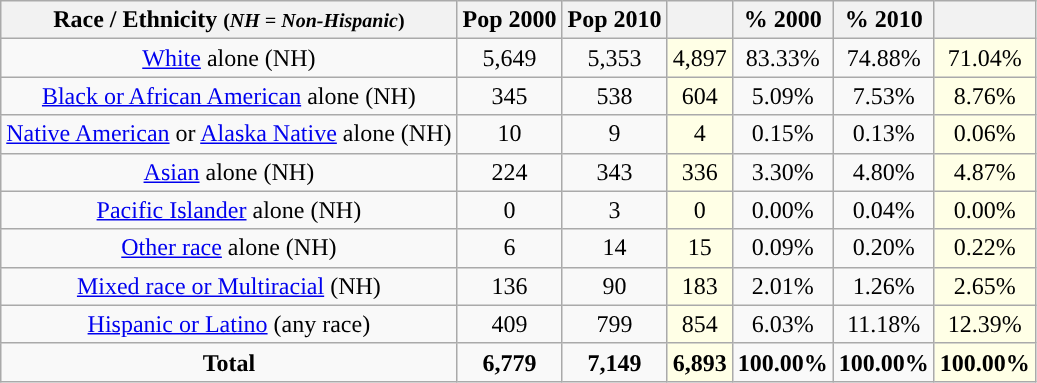<table class="wikitable" style="text-align:center;">
<tr>
<th>Race / Ethnicity <small>(<em>NH = Non-Hispanic</em>)</small></th>
<th>Pop 2000</th>
<th>Pop 2010</th>
<th></th>
<th>% 2000</th>
<th>% 2010</th>
<th></th>
</tr>
<tr>
<td><a href='#'>White</a> alone (NH)</td>
<td>5,649</td>
<td>5,353</td>
<td style='background: #ffffe6;'>4,897</td>
<td>83.33%</td>
<td>74.88%</td>
<td style='background: #ffffe6;'>71.04%</td>
</tr>
<tr>
<td><a href='#'>Black or African American</a> alone (NH)</td>
<td>345</td>
<td>538</td>
<td style='background: #ffffe6;'>604</td>
<td>5.09%</td>
<td>7.53%</td>
<td style='background: #ffffe6;'>8.76%</td>
</tr>
<tr>
<td><a href='#'>Native American</a> or <a href='#'>Alaska Native</a> alone (NH)</td>
<td>10</td>
<td>9</td>
<td style='background: #ffffe6;'>4</td>
<td>0.15%</td>
<td>0.13%</td>
<td style='background: #ffffe6;'>0.06%</td>
</tr>
<tr>
<td><a href='#'>Asian</a> alone (NH)</td>
<td>224</td>
<td>343</td>
<td style='background: #ffffe6;'>336</td>
<td>3.30%</td>
<td>4.80%</td>
<td style='background: #ffffe6;'>4.87%</td>
</tr>
<tr>
<td><a href='#'>Pacific Islander</a> alone (NH)</td>
<td>0</td>
<td>3</td>
<td style='background: #ffffe6;'>0</td>
<td>0.00%</td>
<td>0.04%</td>
<td style='background: #ffffe6;'>0.00%</td>
</tr>
<tr>
<td><a href='#'>Other race</a> alone (NH)</td>
<td>6</td>
<td>14</td>
<td style='background: #ffffe6;'>15</td>
<td>0.09%</td>
<td>0.20%</td>
<td style='background: #ffffe6;'>0.22%</td>
</tr>
<tr>
<td><a href='#'>Mixed race or Multiracial</a> (NH)</td>
<td>136</td>
<td>90</td>
<td style='background: #ffffe6;'>183</td>
<td>2.01%</td>
<td>1.26%</td>
<td style='background: #ffffe6;'>2.65%</td>
</tr>
<tr>
<td><a href='#'>Hispanic or Latino</a> (any race)</td>
<td>409</td>
<td>799</td>
<td style='background: #ffffe6;'>854</td>
<td>6.03%</td>
<td>11.18%</td>
<td style='background: #ffffe6;'>12.39%</td>
</tr>
<tr>
<td><strong>Total</strong></td>
<td><strong>6,779</strong></td>
<td><strong>7,149</strong></td>
<td style='background: #ffffe6;'><strong>6,893</strong></td>
<td><strong>100.00%</strong></td>
<td><strong>100.00%</strong></td>
<td style='background: #ffffe6;'><strong>100.00%</strong></td>
</tr>
</table>
